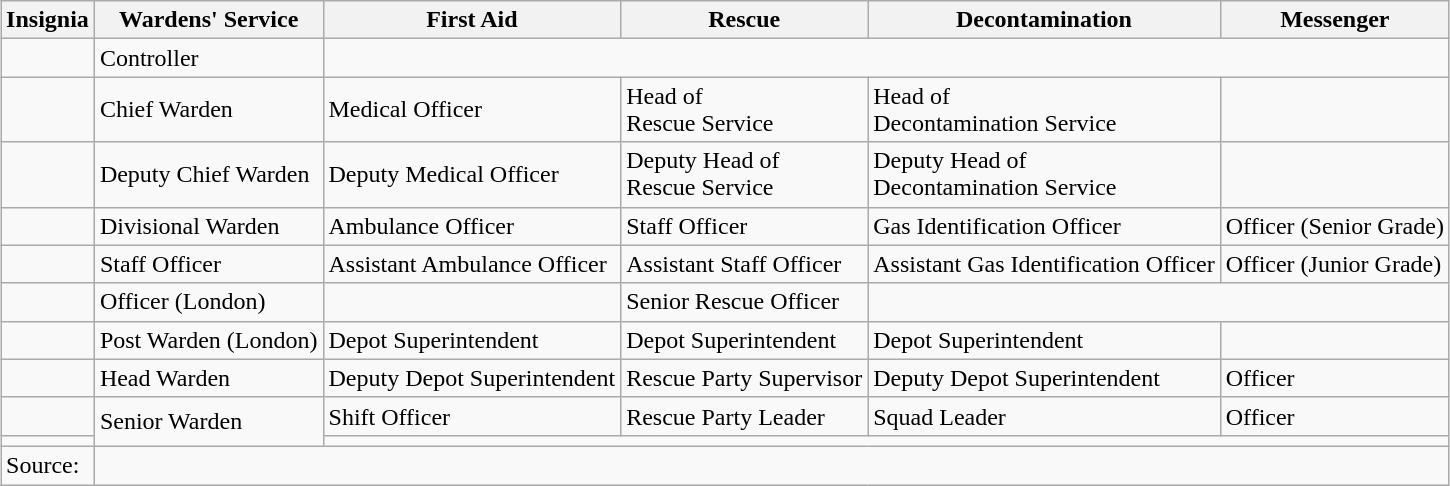<table class="wikitable" style="margin:1em auto;">
<tr align="center">
<th>Insignia</th>
<th>Wardens' Service</th>
<th>First Aid</th>
<th>Rescue</th>
<th>Decontamination</th>
<th>Messenger</th>
</tr>
<tr>
<td></td>
<td>Controller</td>
<td colspan = ' 4 '></td>
</tr>
<tr>
<td></td>
<td>Chief Warden</td>
<td>Medical Officer</td>
<td>Head of <br> Rescue Service</td>
<td>Head of <br> Decontamination Service</td>
<td></td>
</tr>
<tr>
<td></td>
<td>Deputy Chief Warden</td>
<td>Deputy Medical Officer</td>
<td>Deputy Head of <br> Rescue Service</td>
<td>Deputy Head of <br> Decontamination Service</td>
<td></td>
</tr>
<tr>
<td></td>
<td>Divisional Warden</td>
<td>Ambulance Officer</td>
<td>Staff Officer</td>
<td>Gas Identification Officer</td>
<td>Officer (Senior Grade)</td>
</tr>
<tr>
<td></td>
<td>Staff Officer</td>
<td>Assistant Ambulance Officer</td>
<td>Assistant Staff Officer</td>
<td>Assistant Gas Identification Officer</td>
<td>Officer (Junior Grade)</td>
</tr>
<tr>
<td></td>
<td>Officer (London)</td>
<td></td>
<td>Senior Rescue Officer</td>
<td colspan = ' 2 '></td>
</tr>
<tr>
<td></td>
<td>Post Warden (London)</td>
<td>Depot Superintendent</td>
<td>Depot Superintendent</td>
<td>Depot Superintendent</td>
<td></td>
</tr>
<tr>
<td></td>
<td>Head Warden</td>
<td>Deputy Depot Superintendent</td>
<td>Rescue Party Supervisor</td>
<td>Deputy Depot Superintendent</td>
<td>Officer</td>
</tr>
<tr>
<td></td>
<td rowspan=2>Senior Warden</td>
<td>Shift Officer</td>
<td>Rescue Party Leader</td>
<td>Squad Leader</td>
<td>Officer</td>
</tr>
<tr>
<td></td>
<td colspan = ' 4 '></td>
</tr>
<tr>
<td>Source:</td>
<td colspan=5></td>
</tr>
</table>
